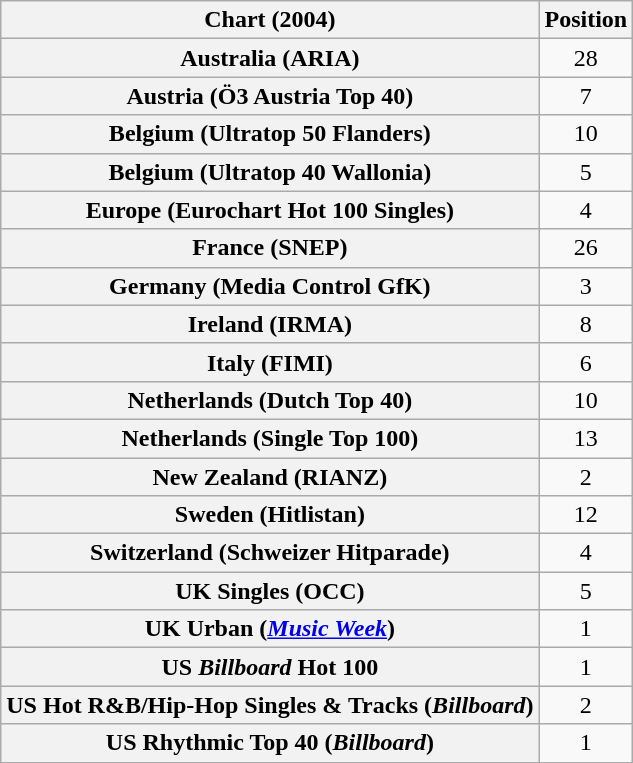<table class="wikitable sortable plainrowheaders" style="text-align:center">
<tr>
<th scope="col">Chart (2004)</th>
<th scope="col">Position</th>
</tr>
<tr>
<th scope="row">Australia (ARIA)</th>
<td style="text-align:center;">28</td>
</tr>
<tr>
<th scope="row">Austria (Ö3 Austria Top 40)</th>
<td style="text-align:center;">7</td>
</tr>
<tr>
<th scope="row">Belgium (Ultratop 50 Flanders)</th>
<td style="text-align:center;">10</td>
</tr>
<tr>
<th scope="row">Belgium (Ultratop 40 Wallonia)</th>
<td style="text-align:center;">5</td>
</tr>
<tr>
<th scope="row">Europe (Eurochart Hot 100 Singles)</th>
<td style="text-align:center;">4</td>
</tr>
<tr>
<th scope="row">France (SNEP)</th>
<td style="text-align:center;">26</td>
</tr>
<tr>
<th scope="row">Germany (Media Control GfK)</th>
<td style="text-align:center;">3</td>
</tr>
<tr>
<th scope="row">Ireland (IRMA)</th>
<td style="text-align:center;">8</td>
</tr>
<tr>
<th scope="row">Italy (FIMI)</th>
<td style="text-align:center;">6</td>
</tr>
<tr>
<th scope="row">Netherlands (Dutch Top 40)</th>
<td style="text-align:center;">10</td>
</tr>
<tr>
<th scope="row">Netherlands (Single Top 100)</th>
<td style="text-align:center;">13</td>
</tr>
<tr>
<th scope="row">New Zealand (RIANZ)</th>
<td style="text-align:center;">2</td>
</tr>
<tr>
<th scope="row">Sweden (Hitlistan)</th>
<td style="text-align:center;">12</td>
</tr>
<tr>
<th scope="row">Switzerland (Schweizer Hitparade)</th>
<td style="text-align:center;">4</td>
</tr>
<tr>
<th scope="row">UK Singles (OCC)</th>
<td style="text-align:center;">5</td>
</tr>
<tr>
<th scope="row">UK Urban (<em><a href='#'>Music Week</a></em>)</th>
<td style="text-align:center;">1</td>
</tr>
<tr>
<th scope="row">US <em>Billboard</em> Hot 100</th>
<td style="text-align:center;">1</td>
</tr>
<tr>
<th scope="row">US Hot R&B/Hip-Hop Singles & Tracks (<em>Billboard</em>)</th>
<td style="text-align:center;">2</td>
</tr>
<tr>
<th scope="row">US Rhythmic Top 40 (<em>Billboard</em>)</th>
<td style="text-align:center;">1</td>
</tr>
</table>
